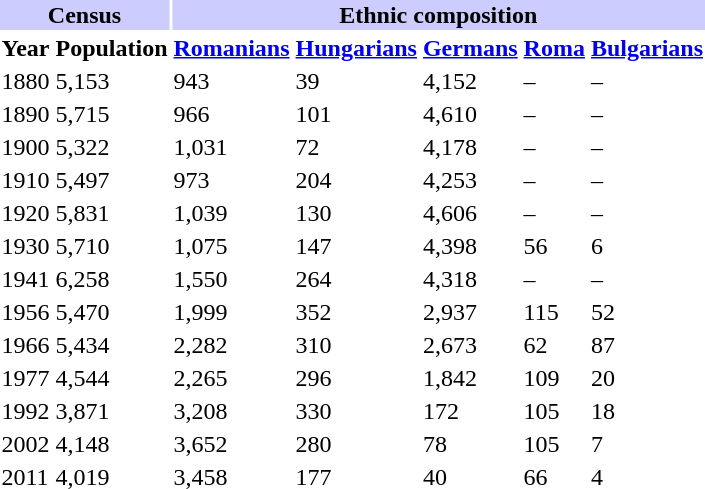<table class="toccolours">
<tr>
<th align="center" colspan="2" style="background:#ccccff;">Census</th>
<th align="center" colspan="5" style="background:#ccccff;">Ethnic composition</th>
</tr>
<tr>
<th>Year</th>
<th>Population</th>
<th><a href='#'>Romanians</a></th>
<th><a href='#'>Hungarians</a></th>
<th><a href='#'>Germans</a></th>
<th><a href='#'>Roma</a></th>
<th><a href='#'>Bulgarians</a></th>
</tr>
<tr>
<td>1880</td>
<td>5,153</td>
<td>943</td>
<td>39</td>
<td>4,152</td>
<td>–</td>
<td>–</td>
</tr>
<tr>
<td>1890</td>
<td>5,715</td>
<td>966</td>
<td>101</td>
<td>4,610</td>
<td>–</td>
<td>–</td>
</tr>
<tr>
<td>1900</td>
<td>5,322</td>
<td>1,031</td>
<td>72</td>
<td>4,178</td>
<td>–</td>
<td>–</td>
</tr>
<tr>
<td>1910</td>
<td>5,497</td>
<td>973</td>
<td>204</td>
<td>4,253</td>
<td>–</td>
<td>–</td>
</tr>
<tr>
<td>1920</td>
<td>5,831</td>
<td>1,039</td>
<td>130</td>
<td>4,606</td>
<td>–</td>
<td>–</td>
</tr>
<tr>
<td>1930</td>
<td>5,710</td>
<td>1,075</td>
<td>147</td>
<td>4,398</td>
<td>56</td>
<td>6</td>
</tr>
<tr>
<td>1941</td>
<td>6,258</td>
<td>1,550</td>
<td>264</td>
<td>4,318</td>
<td>–</td>
<td>–</td>
</tr>
<tr>
<td>1956</td>
<td>5,470</td>
<td>1,999</td>
<td>352</td>
<td>2,937</td>
<td>115</td>
<td>52</td>
</tr>
<tr>
<td>1966</td>
<td>5,434</td>
<td>2,282</td>
<td>310</td>
<td>2,673</td>
<td>62</td>
<td>87</td>
</tr>
<tr>
<td>1977</td>
<td>4,544</td>
<td>2,265</td>
<td>296</td>
<td>1,842</td>
<td>109</td>
<td>20</td>
</tr>
<tr>
<td>1992</td>
<td>3,871</td>
<td>3,208</td>
<td>330</td>
<td>172</td>
<td>105</td>
<td>18</td>
</tr>
<tr>
<td>2002</td>
<td>4,148</td>
<td>3,652</td>
<td>280</td>
<td>78</td>
<td>105</td>
<td>7</td>
</tr>
<tr>
<td>2011</td>
<td>4,019</td>
<td>3,458</td>
<td>177</td>
<td>40</td>
<td>66</td>
<td>4</td>
</tr>
</table>
